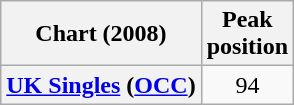<table class="wikitable plainrowheaders" style="text-align:center">
<tr>
<th scope="col">Chart (2008)</th>
<th scope="col">Peak<br>position</th>
</tr>
<tr>
<th scope="row"><a href='#'>UK Singles</a> (<a href='#'>OCC</a>)</th>
<td>94</td>
</tr>
</table>
